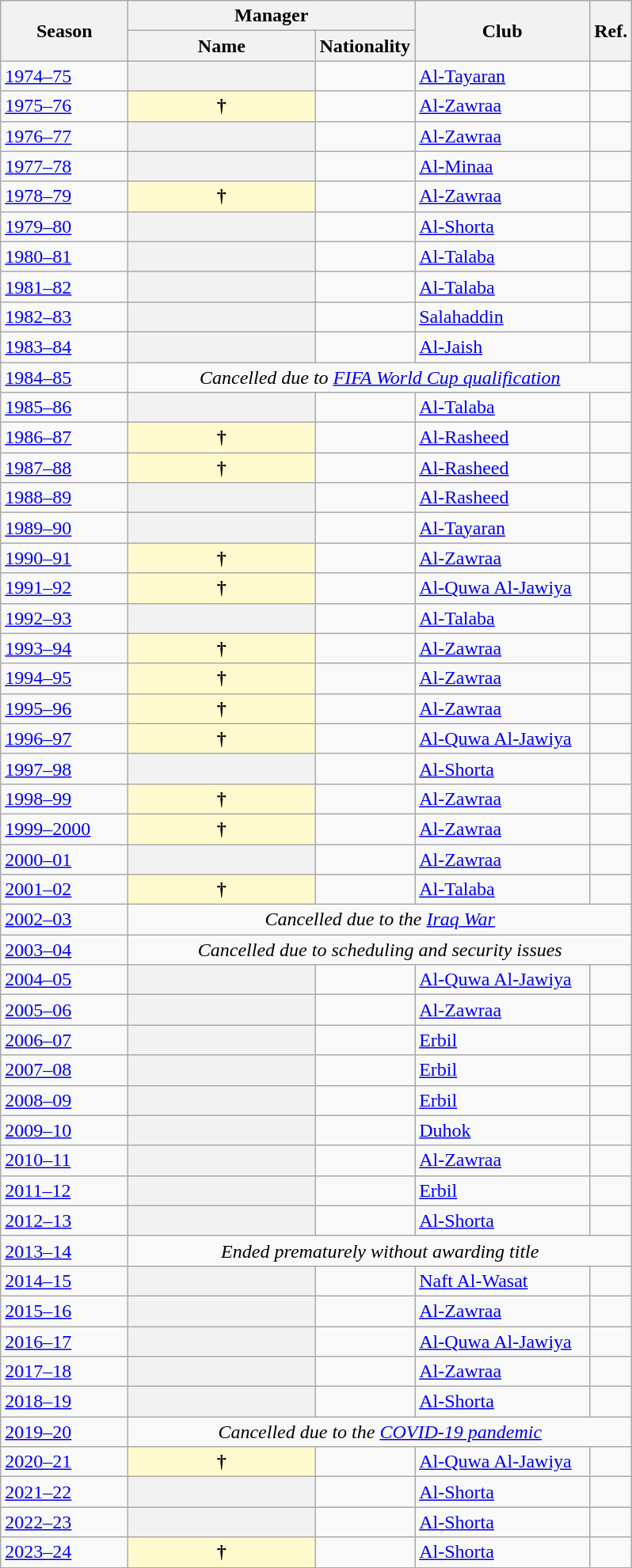<table class="wikitable sortable plainrowheaders">
<tr>
<th scope="col" rowspan=2 width=100>Season</th>
<th scope="col" colspan=2 width=170>Manager</th>
<th scope="col" rowspan=2 width=140>Club </th>
<th scope="col" rowspan=2>Ref.</th>
</tr>
<tr>
<th scope="col" width=150>Name </th>
<th scope="col">Nationality</th>
</tr>
<tr>
<td><a href='#'>1974–75</a> </td>
<th scope="row"></th>
<td></td>
<td><a href='#'>Al-Tayaran</a> </td>
<td style="text-align:center"></td>
</tr>
<tr>
<td><a href='#'>1975–76</a> </td>
<th scope="row" style="background-color:#FFFACD"> †</th>
<td></td>
<td><a href='#'>Al-Zawraa</a> </td>
<td style="text-align:center"></td>
</tr>
<tr>
<td><a href='#'>1976–77</a> </td>
<th scope="row"> </th>
<td></td>
<td><a href='#'>Al-Zawraa</a> </td>
<td style="text-align:center"></td>
</tr>
<tr>
<td><a href='#'>1977–78</a> </td>
<th scope="row"></th>
<td></td>
<td><a href='#'>Al-Minaa</a> </td>
<td style="text-align:center"></td>
</tr>
<tr>
<td><a href='#'>1978–79</a> </td>
<th scope="row" style="background-color:#FFFACD"> †</th>
<td></td>
<td><a href='#'>Al-Zawraa</a> </td>
<td style="text-align:center"></td>
</tr>
<tr>
<td><a href='#'>1979–80</a> </td>
<th scope="row"></th>
<td></td>
<td><a href='#'>Al-Shorta</a> </td>
<td style="text-align:center"></td>
</tr>
<tr>
<td><a href='#'>1980–81</a> </td>
<th scope="row"></th>
<td></td>
<td><a href='#'>Al-Talaba</a> </td>
<td style="text-align:center"></td>
</tr>
<tr>
<td><a href='#'>1981–82</a> </td>
<th scope="row"></th>
<td></td>
<td><a href='#'>Al-Talaba</a> </td>
<td style="text-align:center"></td>
</tr>
<tr>
<td><a href='#'>1982–83</a> </td>
<th scope="row"></th>
<td></td>
<td><a href='#'>Salahaddin</a> </td>
<td style="text-align:center"></td>
</tr>
<tr>
<td><a href='#'>1983–84</a> </td>
<th scope="row"></th>
<td></td>
<td><a href='#'>Al-Jaish</a> </td>
<td style="text-align:center"></td>
</tr>
<tr>
<td><span><a href='#'>1984–85</a> </span></td>
<td colspan=4 rowspan=1 align=center><em>Cancelled due to <a href='#'>FIFA World Cup qualification</a></em></td>
</tr>
<tr>
<td><a href='#'>1985–86</a> </td>
<th scope="row"></th>
<td></td>
<td><a href='#'>Al-Talaba</a> </td>
<td style="text-align:center"></td>
</tr>
<tr>
<td><a href='#'>1986–87</a> </td>
<th scope="row" style="background-color:#FFFACD"> †</th>
<td></td>
<td><a href='#'>Al-Rasheed</a> </td>
<td style="text-align:center"></td>
</tr>
<tr>
<td><a href='#'>1987–88</a> </td>
<th scope="row" style="background-color:#FFFACD">  †</th>
<td></td>
<td><a href='#'>Al-Rasheed</a> </td>
<td style="text-align:center"></td>
</tr>
<tr>
<td><a href='#'>1988–89</a> </td>
<th scope="row"> </th>
<td></td>
<td><a href='#'>Al-Rasheed</a> </td>
<td style="text-align:center"></td>
</tr>
<tr>
<td><a href='#'>1989–90</a> </td>
<th scope="row"></th>
<td></td>
<td><a href='#'>Al-Tayaran</a> </td>
<td style="text-align:center"></td>
</tr>
<tr>
<td><a href='#'>1990–91</a> </td>
<th scope="row" style="background-color:#FFFACD"> †</th>
<td></td>
<td><a href='#'>Al-Zawraa</a> </td>
<td style="text-align:center"></td>
</tr>
<tr>
<td><a href='#'>1991–92</a> </td>
<th scope="row" style="background-color:#FFFACD"> †</th>
<td></td>
<td><a href='#'>Al-Quwa Al-Jawiya</a> </td>
<td style="text-align:center"></td>
</tr>
<tr>
<td><a href='#'>1992–93</a> </td>
<th scope="row"></th>
<td></td>
<td><a href='#'>Al-Talaba</a> </td>
<td style="text-align:center"></td>
</tr>
<tr>
<td><a href='#'>1993–94</a> </td>
<th scope="row" style="background-color:#FFFACD">  †</th>
<td></td>
<td><a href='#'>Al-Zawraa</a> </td>
<td style="text-align:center"></td>
</tr>
<tr>
<td><a href='#'>1994–95</a> </td>
<th scope="row" style="background-color:#FFFACD"> †</th>
<td></td>
<td><a href='#'>Al-Zawraa</a> </td>
<td style="text-align:center"></td>
</tr>
<tr>
<td><a href='#'>1995–96</a> </td>
<th scope="row" style="background-color:#FFFACD"> †</th>
<td></td>
<td><a href='#'>Al-Zawraa</a> </td>
<td style="text-align:center"></td>
</tr>
<tr>
<td><a href='#'>1996–97</a> </td>
<th scope="row" style="background-color:#FFFACD">  †</th>
<td></td>
<td><a href='#'>Al-Quwa Al-Jawiya</a> </td>
<td style="text-align:center"></td>
</tr>
<tr>
<td><a href='#'>1997–98</a> </td>
<th scope="row"></th>
<td></td>
<td><a href='#'>Al-Shorta</a> </td>
<td style="text-align:center"></td>
</tr>
<tr>
<td><a href='#'>1998–99</a> </td>
<th scope="row" style="background-color:#FFFACD">  †</th>
<td></td>
<td><a href='#'>Al-Zawraa</a> </td>
<td style="text-align:center"></td>
</tr>
<tr>
<td><a href='#'>1999–2000</a> </td>
<th scope="row" style="background-color:#FFFACD">  †</th>
<td></td>
<td><a href='#'>Al-Zawraa</a> </td>
<td style="text-align:center"></td>
</tr>
<tr>
<td><a href='#'>2000–01</a> </td>
<th scope="row"></th>
<td></td>
<td><a href='#'>Al-Zawraa</a> </td>
<td style="text-align:center"></td>
</tr>
<tr>
<td><a href='#'>2001–02</a> </td>
<th scope="row" style="background-color:#FFFACD"> †</th>
<td></td>
<td><a href='#'>Al-Talaba</a> </td>
<td style="text-align:center"></td>
</tr>
<tr>
<td><span><a href='#'>2002–03</a> </span></td>
<td colspan=4 rowspan=1 align=center><em>Cancelled due to the <a href='#'>Iraq War</a></em></td>
</tr>
<tr>
<td><span><a href='#'>2003–04</a> </span></td>
<td colspan=4 rowspan=1 align=center><em>Cancelled due to scheduling and security issues</em></td>
</tr>
<tr>
<td><a href='#'>2004–05</a> </td>
<th scope="row"> </th>
<td></td>
<td><a href='#'>Al-Quwa Al-Jawiya</a> </td>
<td style="text-align:center"></td>
</tr>
<tr>
<td><a href='#'>2005–06</a> </td>
<th scope="row"></th>
<td></td>
<td><a href='#'>Al-Zawraa</a> </td>
<td style="text-align:center"></td>
</tr>
<tr>
<td><a href='#'>2006–07</a> </td>
<th scope="row"></th>
<td></td>
<td><a href='#'>Erbil</a> </td>
<td style="text-align:center"></td>
</tr>
<tr>
<td><a href='#'>2007–08</a> </td>
<th scope="row"> </th>
<td></td>
<td><a href='#'>Erbil</a> </td>
<td style="text-align:center"></td>
</tr>
<tr>
<td><a href='#'>2008–09</a> </td>
<th scope="row"> </th>
<td></td>
<td><a href='#'>Erbil</a> </td>
<td style="text-align:center"></td>
</tr>
<tr>
<td><a href='#'>2009–10</a> </td>
<th scope="row"></th>
<td></td>
<td><a href='#'>Duhok</a> </td>
<td style="text-align:center"></td>
</tr>
<tr>
<td><a href='#'>2010–11</a> </td>
<th scope="row"></th>
<td></td>
<td><a href='#'>Al-Zawraa</a> </td>
<td style="text-align:center"></td>
</tr>
<tr>
<td><a href='#'>2011–12</a> </td>
<th scope="row"></th>
<td></td>
<td><a href='#'>Erbil</a> </td>
<td style="text-align:center"></td>
</tr>
<tr>
<td><a href='#'>2012–13</a> </td>
<th scope="row"></th>
<td></td>
<td><a href='#'>Al-Shorta</a> </td>
<td style="text-align:center"></td>
</tr>
<tr>
<td><a href='#'>2013–14</a> </td>
<td colspan=4 rowspan=1 align=center><em>Ended prematurely without awarding title</em></td>
</tr>
<tr>
<td><a href='#'>2014–15</a> </td>
<th scope="row"></th>
<td></td>
<td><a href='#'>Naft Al-Wasat</a> </td>
<td style="text-align:center"></td>
</tr>
<tr>
<td><a href='#'>2015–16</a> </td>
<th scope="row"> </th>
<td></td>
<td><a href='#'>Al-Zawraa</a> </td>
<td style="text-align:center"></td>
</tr>
<tr>
<td><a href='#'>2016–17</a> </td>
<th scope="row"> </th>
<td></td>
<td><a href='#'>Al-Quwa Al-Jawiya</a> </td>
<td style="text-align:center"></td>
</tr>
<tr>
<td><a href='#'>2017–18</a> </td>
<th scope="row"> </th>
<td></td>
<td><a href='#'>Al-Zawraa</a> </td>
<td style="text-align:center"></td>
</tr>
<tr>
<td><a href='#'>2018–19</a> </td>
<th scope="row"></th>
<td></td>
<td><a href='#'>Al-Shorta</a> </td>
<td style="text-align:center"></td>
</tr>
<tr>
<td><span><a href='#'>2019–20</a> </span></td>
<td colspan=4 rowspan=1 align=center><em>Cancelled due to the <a href='#'>COVID-19 pandemic</a></em></td>
</tr>
<tr>
<td><a href='#'>2020–21</a> </td>
<th scope="row" style="background-color:#FFFACD">  †</th>
<td></td>
<td><a href='#'>Al-Quwa Al-Jawiya</a> </td>
<td style="text-align:center"></td>
</tr>
<tr>
<td><a href='#'>2021–22</a> </td>
<th scope="row"></th>
<td></td>
<td><a href='#'>Al-Shorta</a> </td>
<td style="text-align:center"></td>
</tr>
<tr>
<td><a href='#'>2022–23</a> </td>
<th scope="row"></th>
<td></td>
<td><a href='#'>Al-Shorta</a> </td>
<td style="text-align:center"></td>
</tr>
<tr>
<td><a href='#'>2023–24</a> </td>
<th scope="row" style="background-color:#FFFACD">  †</th>
<td></td>
<td><a href='#'>Al-Shorta</a> </td>
<td style="text-align:center"></td>
</tr>
</table>
